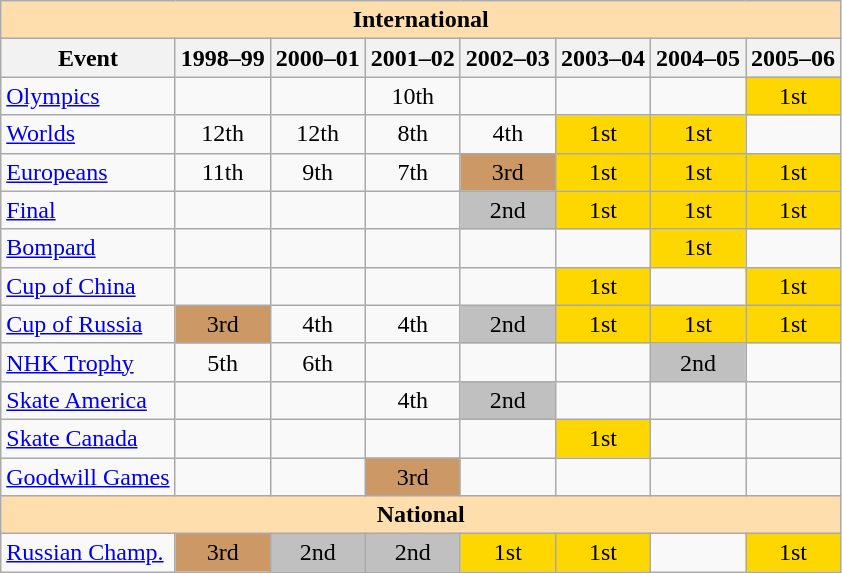<table class="wikitable" style="text-align:center">
<tr>
<th style="background-color: #ffdead; " colspan=8 align=center>International</th>
</tr>
<tr>
<th>Event</th>
<th>1998–99</th>
<th>2000–01</th>
<th>2001–02</th>
<th>2002–03</th>
<th>2003–04</th>
<th>2004–05</th>
<th>2005–06</th>
</tr>
<tr>
<td align=left><a href='#'>Olympics</a></td>
<td></td>
<td></td>
<td>10th</td>
<td></td>
<td></td>
<td></td>
<td bgcolor=gold>1st</td>
</tr>
<tr>
<td align=left><a href='#'>Worlds</a></td>
<td>12th</td>
<td>12th</td>
<td>8th</td>
<td>4th</td>
<td bgcolor=gold>1st</td>
<td bgcolor=gold>1st</td>
<td></td>
</tr>
<tr>
<td align=left><a href='#'>Europeans</a></td>
<td>11th</td>
<td>9th</td>
<td>7th</td>
<td bgcolor=cc9966>3rd</td>
<td bgcolor=gold>1st</td>
<td bgcolor=gold>1st</td>
<td bgcolor=gold>1st</td>
</tr>
<tr>
<td align=left> <a href='#'>Final</a></td>
<td></td>
<td></td>
<td></td>
<td bgcolor=silver>2nd</td>
<td bgcolor=gold>1st</td>
<td bgcolor=gold>1st</td>
<td bgcolor=gold>1st</td>
</tr>
<tr>
<td align=left> <a href='#'>Bompard</a></td>
<td></td>
<td></td>
<td></td>
<td></td>
<td></td>
<td bgcolor=gold>1st</td>
<td></td>
</tr>
<tr>
<td align=left> <a href='#'>Cup of China</a></td>
<td></td>
<td></td>
<td></td>
<td></td>
<td bgcolor=gold>1st</td>
<td></td>
<td bgcolor=gold>1st</td>
</tr>
<tr>
<td align=left> <a href='#'>Cup of Russia</a></td>
<td bgcolor=cc9966>3rd</td>
<td>4th</td>
<td>4th</td>
<td bgcolor=silver>2nd</td>
<td bgcolor=gold>1st</td>
<td bgcolor=gold>1st</td>
<td bgcolor=gold>1st</td>
</tr>
<tr>
<td align=left> <a href='#'>NHK Trophy</a></td>
<td>5th</td>
<td>6th</td>
<td></td>
<td></td>
<td></td>
<td bgcolor=silver>2nd</td>
<td></td>
</tr>
<tr>
<td align=left> <a href='#'>Skate America</a></td>
<td></td>
<td></td>
<td>4th</td>
<td bgcolor=silver>2nd</td>
<td></td>
<td></td>
<td></td>
</tr>
<tr>
<td align=left> <a href='#'>Skate Canada</a></td>
<td></td>
<td></td>
<td></td>
<td></td>
<td bgcolor=gold>1st</td>
<td></td>
<td></td>
</tr>
<tr>
<td align=left><a href='#'>Goodwill Games</a></td>
<td></td>
<td></td>
<td bgcolor=cc9966>3rd</td>
<td></td>
<td></td>
<td></td>
<td></td>
</tr>
<tr>
<th style="background-color: #ffdead; " colspan=8 align=center>National</th>
</tr>
<tr>
<td align=left><a href='#'>Russian Champ.</a></td>
<td bgcolor=cc9966>3rd</td>
<td bgcolor=silver>2nd</td>
<td bgcolor=silver>2nd</td>
<td bgcolor=gold>1st</td>
<td bgcolor=gold>1st</td>
<td></td>
<td bgcolor=gold>1st</td>
</tr>
</table>
